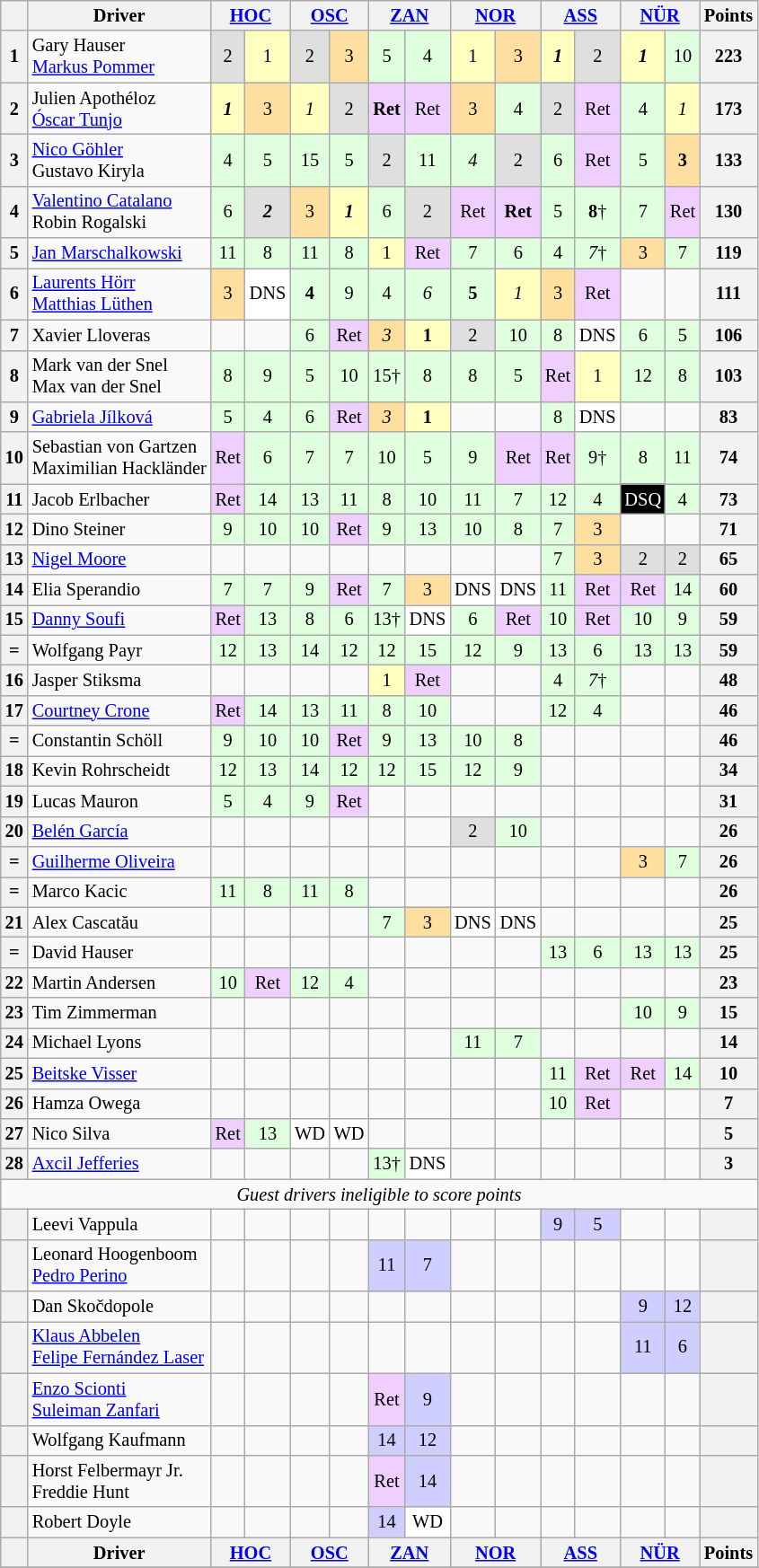<table class="wikitable" style="font-size:85%; text-align:center;">
<tr>
<th></th>
<th>Driver</th>
<th colspan=2><a href='#'>HOC</a><br></th>
<th colspan=2><a href='#'>OSC</a><br></th>
<th colspan=2><a href='#'>ZAN</a><br></th>
<th colspan=2><a href='#'>NOR</a><br></th>
<th colspan=2><a href='#'>ASS</a><br></th>
<th colspan=2><a href='#'>NÜR</a><br></th>
<th>Points</th>
</tr>
<tr>
<th>1</th>
<td align=left> Gary Hauser<br> <a href='#'>Markus Pommer</a></td>
<td style="background:#DFDFDF;">2</td>
<td style="background:#FFFFBF;">1</td>
<td style="background:#DFDFDF;">2</td>
<td style="background:#FFDF9F;">3</td>
<td style="background:#DFFFDF;">5</td>
<td style="background:#DFFFDF;">4</td>
<td style="background:#FFFFBF;">1</td>
<td style="background:#FFDF9F;">3</td>
<td style="background:#FFFFBF;"><strong><em>1</em></strong></td>
<td style="background:#DFDFDF;">2</td>
<td style="background:#FFFFBF;"><strong><em>1</em></strong></td>
<td style="background:#DFFFDF;">10</td>
<th>223</th>
</tr>
<tr>
<th>2</th>
<td align=left> Julien Apothéloz<br> <a href='#'>Óscar Tunjo</a></td>
<td style="background:#FFFFBF;"><strong><em>1</em></strong></td>
<td style="background:#FFDF9F;">3</td>
<td style="background:#FFFFBF;"><em>1</em></td>
<td style="background:#DFDFDF;">2</td>
<td style="background:#EFCFFF;"><strong>Ret</strong></td>
<td style="background:#EFCFFF;">Ret</td>
<td style="background:#FFDF9F;">3</td>
<td style="background:#DFFFDF;">4</td>
<td style="background:#DFDFDF;">2</td>
<td style="background:#EFCFFF;">Ret</td>
<td style="background:#DFFFDF;">4</td>
<td style="background:#FFFFBF;"><em>1</em></td>
<th>173</th>
</tr>
<tr>
<th>3</th>
<td align=left> <a href='#'>Nico Göhler</a><br> Gustavo Kiryla</td>
<td style="background:#DFFFDF;">4</td>
<td style="background:#DFFFDF;">5</td>
<td style="background:#DFFFDF;">15</td>
<td style="background:#DFFFDF;">5</td>
<td style="background:#DFDFDF;">2</td>
<td style="background:#DFFFDF;">11</td>
<td style="background:#DFFFDF;"><em>4</em></td>
<td style="background:#DFDFDF;">2</td>
<td style="background:#DFFFDF;">6</td>
<td style="background:#EFCFFF;">Ret</td>
<td style="background:#DFFFDF;">5</td>
<td style="background:#FFDF9F;"><strong>3</strong></td>
<th>133</th>
</tr>
<tr>
<th>4</th>
<td align=left> <a href='#'>Valentino Catalano</a><br> Robin Rogalski</td>
<td style="background:#DFFFDF;">6</td>
<td style="background:#DFDFDF;"><strong><em>2</em></strong></td>
<td style="background:#FFDF9F;">3</td>
<td style="background:#FFFFBF;"><strong><em>1</em></strong></td>
<td style="background:#DFFFDF;">6</td>
<td style="background:#DFDFDF;">2</td>
<td style="background:#EFCFFF;">Ret</td>
<td style="background:#EFCFFF;"><strong>Ret</strong></td>
<td style="background:#DFFFDF;">5</td>
<td style="background:#DFFFDF;"><strong>8</strong>†</td>
<td style="background:#DFFFDF;">7</td>
<td style="background:#EFCFFF;">Ret</td>
<th>130</th>
</tr>
<tr>
<th>5</th>
<td align=left> <a href='#'>Jan Marschalkowski</a></td>
<td style="background:#DFFFDF;">11</td>
<td style="background:#DFFFDF;">8</td>
<td style="background:#DFFFDF;">11</td>
<td style="background:#DFFFDF;">8</td>
<td style="background:#FFFFBF;">1</td>
<td style="background:#EFCFFF;">Ret</td>
<td style="background:#DFFFDF;">7</td>
<td style="background:#DFFFDF;">6</td>
<td style="background:#DFFFDF;">4</td>
<td style="background:#DFFFDF;"><em>7</em>†</td>
<td style="background:#FFDF9F;">3</td>
<td style="background:#DFFFDF;">7</td>
<th>119</th>
</tr>
<tr>
<th>6</th>
<td align=left> <a href='#'>Laurents Hörr</a><br> <a href='#'>Matthias Lüthen</a></td>
<td style="background:#FFDF9F;">3</td>
<td style="background:#FFFFFF;">DNS</td>
<td style="background:#DFFFDF;"><strong>4</strong></td>
<td style="background:#DFFFDF;">9</td>
<td style="background:#DFFFDF;">4</td>
<td style="background:#DFFFDF;"><em>6</em></td>
<td style="background:#DFFFDF;"><strong>5</strong></td>
<td style="background:#FFFFBF;"><em>1</em></td>
<td style="background:#FFDF9F;">3</td>
<td style="background:#EFCFFF;">Ret</td>
<td></td>
<td></td>
<th>111</th>
</tr>
<tr>
<th>7</th>
<td align=left> Xavier Lloveras</td>
<td></td>
<td></td>
<td style="background:#DFFFDF;">6</td>
<td style="background:#EFCFFF;">Ret</td>
<td style="background:#FFDF9F;"><em>3</em></td>
<td style="background:#FFFFBF;"><strong>1</strong></td>
<td style="background:#DFDFDF;">2</td>
<td style="background:#DFFFDF;">10</td>
<td style="background:#DFFFDF;">8</td>
<td style="background:#FFFFFF;">DNS</td>
<td style="background:#DFFFDF;">6</td>
<td style="background:#DFFFDF;">5</td>
<th>106</th>
</tr>
<tr>
<th>8</th>
<td align=left> Mark van der Snel<br> Max van der Snel</td>
<td style="background:#DFFFDF;">8</td>
<td style="background:#DFFFDF;">9</td>
<td style="background:#DFFFDF;">5</td>
<td style="background:#DFFFDF;">10</td>
<td style="background:#DFFFDF;">15†</td>
<td style="background:#DFFFDF;">8</td>
<td style="background:#DFFFDF;">8</td>
<td style="background:#DFFFDF;">5</td>
<td style="background:#EFCFFF;">Ret</td>
<td style="background:#FFFFBF;">1</td>
<td style="background:#DFFFDF;">12</td>
<td style="background:#DFFFDF;">8</td>
<th>103</th>
</tr>
<tr>
<th>9</th>
<td align=left> <a href='#'>Gabriela Jílková</a></td>
<td style="background:#DFFFDF;">5</td>
<td style="background:#DFFFDF;">4</td>
<td style="background:#DFFFDF;">6</td>
<td style="background:#EFCFFF;">Ret</td>
<td style="background:#FFDF9F;"><em>3</em></td>
<td style="background:#FFFFBF;"><strong>1</strong></td>
<td></td>
<td></td>
<td style="background:#DFFFDF;">8</td>
<td style="background:#FFFFFF;">DNS</td>
<td></td>
<td></td>
<th>83</th>
</tr>
<tr>
<th>10</th>
<td align=left> Sebastian von Gartzen<br> Maximilian Hackländer</td>
<td style="background:#EFCFFF;">Ret</td>
<td style="background:#DFFFDF;">6</td>
<td style="background:#DFFFDF;">7</td>
<td style="background:#DFFFDF;">7</td>
<td style="background:#DFFFDF;">10</td>
<td style="background:#DFFFDF;">5</td>
<td style="background:#DFFFDF;">9</td>
<td style="background:#EFCFFF;">Ret</td>
<td style="background:#EFCFFF;">Ret</td>
<td style="background:#DFFFDF;">9†</td>
<td style="background:#DFFFDF;">8</td>
<td style="background:#DFFFDF;">11</td>
<th>74</th>
</tr>
<tr>
<th>11</th>
<td align=left> Jacob Erlbacher</td>
<td style="background:#EFCFFF;">Ret</td>
<td style="background:#DFFFDF;">14</td>
<td style="background:#DFFFDF;">13</td>
<td style="background:#DFFFDF;">11</td>
<td style="background:#DFFFDF;">8</td>
<td style="background:#DFFFDF;">10</td>
<td style="background:#DFFFDF;">11</td>
<td style="background:#DFFFDF;">7</td>
<td style="background:#DFFFDF;">12</td>
<td style="background:#DFFFDF;">4</td>
<td style="background:#000000; color:#ffffff;">DSQ</td>
<td style="background:#DFFFDF;">4</td>
<th>73</th>
</tr>
<tr>
<th>12</th>
<td align=left> Dino Steiner</td>
<td style="background:#DFFFDF;">9</td>
<td style="background:#DFFFDF;">10</td>
<td style="background:#DFFFDF;">10</td>
<td style="background:#EFCFFF;">Ret</td>
<td style="background:#DFFFDF;">9</td>
<td style="background:#DFFFDF;">13</td>
<td style="background:#DFFFDF;">10</td>
<td style="background:#DFFFDF;">8</td>
<td style="background:#DFFFDF;">7</td>
<td style="background:#FFDF9F;">3</td>
<td></td>
<td></td>
<th>71</th>
</tr>
<tr>
<th>13</th>
<td align=left> <a href='#'>Nigel Moore</a></td>
<td></td>
<td></td>
<td></td>
<td></td>
<td></td>
<td></td>
<td></td>
<td></td>
<td style="background:#DFFFDF;">7</td>
<td style="background:#FFDF9F;">3</td>
<td style="background:#DFDFDF;">2</td>
<td style="background:#DFDFDF;">2</td>
<th>65</th>
</tr>
<tr>
<th>14</th>
<td align=left> Elia Sperandio</td>
<td style="background:#DFFFDF;">7</td>
<td style="background:#DFFFDF;">7</td>
<td style="background:#DFFFDF;">9</td>
<td style="background:#EFCFFF;">Ret</td>
<td style="background:#DFFFDF;">7</td>
<td style="background:#FFDF9F;">3</td>
<td style="background:#FFFFFF;">DNS</td>
<td style="background:#FFFFFF;">DNS</td>
<td style="background:#DFFFDF;">11</td>
<td style="background:#EFCFFF;">Ret</td>
<td style="background:#EFCFFF;">Ret</td>
<td style="background:#DFFFDF;">14</td>
<th>60</th>
</tr>
<tr>
<th>15</th>
<td align=left> <a href='#'>Danny Soufi</a></td>
<td style="background:#EFCFFF;">Ret</td>
<td style="background:#DFFFDF;">13</td>
<td style="background:#DFFFDF;">8</td>
<td style="background:#DFFFDF;">6</td>
<td style="background:#DFFFDF;">13†</td>
<td style="background:#FFFFFF;">DNS</td>
<td style="background:#DFFFDF;">6</td>
<td style="background:#EFCFFF;">Ret</td>
<td style="background:#DFFFDF;">10</td>
<td style="background:#EFCFFF;">Ret</td>
<td style="background:#DFFFDF;">10</td>
<td style="background:#DFFFDF;">9</td>
<th>59</th>
</tr>
<tr>
<th>=</th>
<td align=left> Wolfgang Payr</td>
<td style="background:#DFFFDF;">12</td>
<td style="background:#DFFFDF;">13</td>
<td style="background:#DFFFDF;">14</td>
<td style="background:#DFFFDF;">12</td>
<td style="background:#DFFFDF;">12</td>
<td style="background:#DFFFDF;">15</td>
<td style="background:#DFFFDF;">12</td>
<td style="background:#DFFFDF;">9</td>
<td style="background:#DFFFDF;">13</td>
<td style="background:#DFFFDF;">6</td>
<td style="background:#DFFFDF;">13</td>
<td style="background:#DFFFDF;">13</td>
<th>59</th>
</tr>
<tr>
<th>16</th>
<td align=left> Jasper Stiksma</td>
<td></td>
<td></td>
<td></td>
<td></td>
<td style="background:#FFFFBF;">1</td>
<td style="background:#EFCFFF;">Ret</td>
<td></td>
<td></td>
<td style="background:#DFFFDF;">4</td>
<td style="background:#DFFFDF;"><em>7</em>†</td>
<td></td>
<td></td>
<th>48</th>
</tr>
<tr>
<th>17</th>
<td align=left> <a href='#'>Courtney Crone</a></td>
<td style="background:#EFCFFF;">Ret</td>
<td style="background:#DFFFDF;">14</td>
<td style="background:#DFFFDF;">13</td>
<td style="background:#DFFFDF;">11</td>
<td style="background:#DFFFDF;">8</td>
<td style="background:#DFFFDF;">10</td>
<td></td>
<td></td>
<td style="background:#DFFFDF;">12</td>
<td style="background:#DFFFDF;">4</td>
<td></td>
<td></td>
<th>46</th>
</tr>
<tr>
<th>=</th>
<td align=left> Constantin Schöll</td>
<td style="background:#DFFFDF;">9</td>
<td style="background:#DFFFDF;">10</td>
<td style="background:#DFFFDF;">10</td>
<td style="background:#EFCFFF;">Ret</td>
<td style="background:#DFFFDF;">9</td>
<td style="background:#DFFFDF;">13</td>
<td style="background:#DFFFDF;">10</td>
<td style="background:#DFFFDF;">8</td>
<td></td>
<td></td>
<td></td>
<td></td>
<th>46</th>
</tr>
<tr>
<th>18</th>
<td align=left> Kevin Rohrscheidt</td>
<td style="background:#DFFFDF;">12</td>
<td style="background:#DFFFDF;">13</td>
<td style="background:#DFFFDF;">14</td>
<td style="background:#DFFFDF;">12</td>
<td style="background:#DFFFDF;">12</td>
<td style="background:#DFFFDF;">15</td>
<td style="background:#DFFFDF;">12</td>
<td style="background:#DFFFDF;">9</td>
<td></td>
<td></td>
<td></td>
<td></td>
<th>34</th>
</tr>
<tr>
<th>19</th>
<td align=left> Lucas Mauron</td>
<td style="background:#DFFFDF;">5</td>
<td style="background:#DFFFDF;">4</td>
<td style="background:#DFFFDF;">9</td>
<td style="background:#EFCFFF;">Ret</td>
<td></td>
<td></td>
<td></td>
<td></td>
<td></td>
<td></td>
<td></td>
<td></td>
<th>31</th>
</tr>
<tr>
<th>20</th>
<td align=left> <a href='#'>Belén García</a></td>
<td></td>
<td></td>
<td></td>
<td></td>
<td></td>
<td></td>
<td style="background:#DFDFDF;">2</td>
<td style="background:#DFFFDF;">10</td>
<td></td>
<td></td>
<td></td>
<td></td>
<th>26</th>
</tr>
<tr>
<th>=</th>
<td align=left> <a href='#'>Guilherme Oliveira</a></td>
<td></td>
<td></td>
<td></td>
<td></td>
<td></td>
<td></td>
<td></td>
<td></td>
<td></td>
<td></td>
<td style="background:#FFDF9F;">3</td>
<td style="background:#DFFFDF;">7</td>
<th>26</th>
</tr>
<tr>
<th>=</th>
<td align=left> Marco Kacic</td>
<td style="background:#DFFFDF;">11</td>
<td style="background:#DFFFDF;">8</td>
<td style="background:#DFFFDF;">11</td>
<td style="background:#DFFFDF;">8</td>
<td></td>
<td></td>
<td></td>
<td></td>
<td></td>
<td></td>
<td></td>
<td></td>
<th>26</th>
</tr>
<tr>
<th>21</th>
<td align=left> Alex Cascatău</td>
<td></td>
<td></td>
<td></td>
<td></td>
<td style="background:#DFFFDF;">7</td>
<td style="background:#FFDF9F;">3</td>
<td style="background:#FFFFFF;">DNS</td>
<td style="background:#FFFFFF;">DNS</td>
<td></td>
<td></td>
<td></td>
<td></td>
<th>25</th>
</tr>
<tr>
<th>=</th>
<td align=left> David Hauser</td>
<td></td>
<td></td>
<td></td>
<td></td>
<td></td>
<td></td>
<td></td>
<td></td>
<td style="background:#DFFFDF;">13</td>
<td style="background:#DFFFDF;">6</td>
<td style="background:#DFFFDF;">13</td>
<td style="background:#DFFFDF;">13</td>
<th>25</th>
</tr>
<tr>
<th>22</th>
<td align=left> Martin Andersen</td>
<td style="background:#DFFFDF;">10</td>
<td style="background:#EFCFFF;">Ret</td>
<td style="background:#DFFFDF;">12</td>
<td style="background:#DFFFDF;">4</td>
<td></td>
<td></td>
<td></td>
<td></td>
<td></td>
<td></td>
<td></td>
<td></td>
<th>23</th>
</tr>
<tr>
<th>23</th>
<td align=left> Tim Zimmerman</td>
<td></td>
<td></td>
<td></td>
<td></td>
<td></td>
<td></td>
<td></td>
<td></td>
<td></td>
<td></td>
<td style="background:#DFFFDF;">10</td>
<td style="background:#DFFFDF;">9</td>
<th>15</th>
</tr>
<tr>
<th>24</th>
<td align=left> Michael Lyons</td>
<td></td>
<td></td>
<td></td>
<td></td>
<td></td>
<td></td>
<td style="background:#DFFFDF;">11</td>
<td style="background:#DFFFDF;">7</td>
<td></td>
<td></td>
<td></td>
<td></td>
<th>14</th>
</tr>
<tr>
<th>25</th>
<td align=left> <a href='#'>Beitske Visser</a></td>
<td></td>
<td></td>
<td></td>
<td></td>
<td></td>
<td></td>
<td></td>
<td></td>
<td style="background:#DFFFDF;">11</td>
<td style="background:#EFCFFF;">Ret</td>
<td style="background:#EFCFFF;">Ret</td>
<td style="background:#DFFFDF;">14</td>
<th>10</th>
</tr>
<tr>
<th>26</th>
<td align=left> Hamza Owega</td>
<td></td>
<td></td>
<td></td>
<td></td>
<td></td>
<td></td>
<td></td>
<td></td>
<td style="background:#DFFFDF;">10</td>
<td style="background:#EFCFFF;">Ret</td>
<td></td>
<td></td>
<th>7</th>
</tr>
<tr>
<th>27</th>
<td align=left> Nico Silva</td>
<td style="background:#EFCFFF;">Ret</td>
<td style="background:#DFFFDF;">13</td>
<td style="background:#FFFFFF;">WD</td>
<td style="background:#FFFFFF;">WD</td>
<td></td>
<td></td>
<td></td>
<td></td>
<td></td>
<td></td>
<td></td>
<td></td>
<th>5</th>
</tr>
<tr>
<th>28</th>
<td align=left> <a href='#'>Axcil Jefferies</a></td>
<td></td>
<td></td>
<td></td>
<td></td>
<td style="background:#DFFFDF;">13†</td>
<td style="background:#FFFFFF;">DNS</td>
<td></td>
<td></td>
<td></td>
<td></td>
<td></td>
<td></td>
<th>3</th>
</tr>
<tr>
<td colspan=15 align=center><em>Guest drivers ineligible to score points</em></td>
</tr>
<tr>
<th></th>
<td align=left> Leevi Vappula</td>
<td></td>
<td></td>
<td></td>
<td></td>
<td></td>
<td></td>
<td></td>
<td></td>
<td style="background:#CFCFFF;">9</td>
<td style="background:#CFCFFF;">5</td>
<td></td>
<td></td>
<th></th>
</tr>
<tr>
<th></th>
<td align=left> Leonard Hoogenboom<br> <a href='#'>Pedro Perino</a></td>
<td></td>
<td></td>
<td></td>
<td></td>
<td style="background:#CFCFFF;">11</td>
<td style="background:#CFCFFF;">7</td>
<td></td>
<td></td>
<td></td>
<td></td>
<td></td>
<td></td>
<th></th>
</tr>
<tr>
<th></th>
<td align=left> Dan Skočdopole</td>
<td></td>
<td></td>
<td></td>
<td></td>
<td></td>
<td></td>
<td></td>
<td></td>
<td></td>
<td></td>
<td style="background:#CFCFFF;">9</td>
<td style="background:#CFCFFF;">12</td>
<th></th>
</tr>
<tr>
<th></th>
<td align=left> <a href='#'>Klaus Abbelen</a><br> <a href='#'>Felipe Fernández Laser</a></td>
<td></td>
<td></td>
<td></td>
<td></td>
<td></td>
<td></td>
<td></td>
<td></td>
<td></td>
<td></td>
<td style="background:#CFCFFF;">11</td>
<td style="background:#CFCFFF;">6</td>
<th></th>
</tr>
<tr>
<th></th>
<td align=left> <a href='#'>Enzo Scionti</a><br> <a href='#'>Suleiman Zanfari</a></td>
<td></td>
<td></td>
<td></td>
<td></td>
<td style="background:#EFCFFF;">Ret</td>
<td style="background:#CFCFFF;">9</td>
<td></td>
<td></td>
<td></td>
<td></td>
<td></td>
<td></td>
<th></th>
</tr>
<tr>
<th></th>
<td align=left> Wolfgang Kaufmann</td>
<td></td>
<td></td>
<td></td>
<td></td>
<td style="background:#CFCFFF;">14</td>
<td style="background:#CFCFFF;">12</td>
<td></td>
<td></td>
<td></td>
<td></td>
<td></td>
<td></td>
<th></th>
</tr>
<tr>
<th></th>
<td align=left> Horst Felbermayr Jr.<br> Freddie Hunt</td>
<td></td>
<td></td>
<td></td>
<td></td>
<td style="background:#EFCFFF;">Ret</td>
<td style="background:#CFCFFF;">14</td>
<td></td>
<td></td>
<td></td>
<td></td>
<td></td>
<td></td>
<th></th>
</tr>
<tr>
<th></th>
<td align=left> Robert Doyle</td>
<td></td>
<td></td>
<td></td>
<td></td>
<td style="background:#CFCFFF;">14</td>
<td style="background:#FFFFFF;">WD</td>
<td></td>
<td></td>
<td></td>
<td></td>
<td></td>
<td></td>
<th></th>
</tr>
<tr>
<th></th>
<th>Driver</th>
<th colspan=2><a href='#'>HOC</a><br></th>
<th colspan=2><a href='#'>OSC</a><br></th>
<th colspan=2><a href='#'>ZAN</a><br></th>
<th colspan=2><a href='#'>NOR</a><br></th>
<th colspan=2><a href='#'>ASS</a><br></th>
<th colspan=2><a href='#'>NÜR</a><br></th>
<th>Points</th>
</tr>
<tr>
</tr>
</table>
